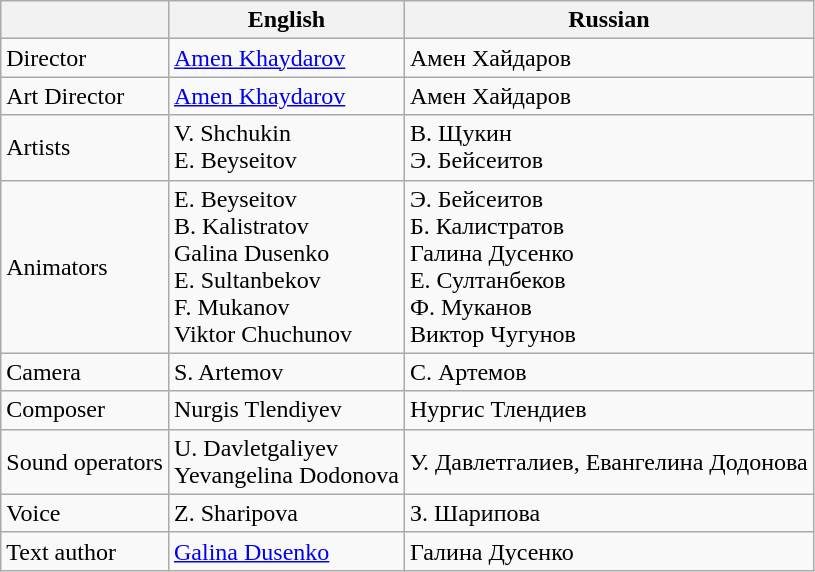<table class="wikitable">
<tr>
<th></th>
<th>English</th>
<th>Russian</th>
</tr>
<tr>
<td>Director</td>
<td><a href='#'>Amen Khaydarov</a></td>
<td>Амен Хайдаров</td>
</tr>
<tr>
<td>Art Director</td>
<td><a href='#'>Amen Khaydarov</a></td>
<td>Амен Хайдаров</td>
</tr>
<tr>
<td>Artists</td>
<td>V. Shchukin<br>E. Beyseitov</td>
<td>В. Щукин<br>Э. Бейсеитов</td>
</tr>
<tr>
<td>Animators</td>
<td>E. Beyseitov<br>B. Kalistratov<br>Galina Dusenko<br>E. Sultanbekov<br>F. Mukanov<br>Viktor Chuchunov</td>
<td>Э. Бейсеитов<br>Б. Калистратов<br>Галина Дусенко<br>Е. Султанбеков<br>Ф. Муканов<br>Виктор Чугунов</td>
</tr>
<tr>
<td>Camera</td>
<td>S. Artemov</td>
<td>С. Артемов</td>
</tr>
<tr>
<td>Composer</td>
<td>Nurgis Tlendiyev</td>
<td>Нургис Тлендиев</td>
</tr>
<tr>
<td>Sound operators</td>
<td>U. Davletgaliyev<br>Yevangelina Dodonova</td>
<td>У. Давлетгалиев, Евангелина Додонова</td>
</tr>
<tr>
<td>Voice</td>
<td>Z. Sharipova</td>
<td>З. Шарипова</td>
</tr>
<tr>
<td>Text author</td>
<td><a href='#'>Galina Dusenko</a></td>
<td>Галина Дусенко</td>
</tr>
</table>
